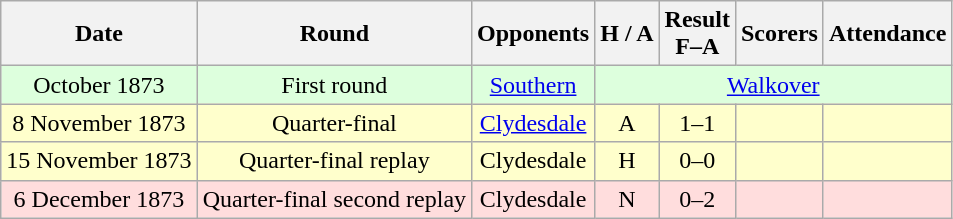<table class="wikitable" style="text-align:center">
<tr>
<th>Date</th>
<th>Round</th>
<th>Opponents</th>
<th>H / A</th>
<th>Result<br>F–A</th>
<th>Scorers</th>
<th>Attendance</th>
</tr>
<tr bgcolor=#ddffdd>
<td>October 1873</td>
<td>First round</td>
<td><a href='#'>Southern</a></td>
<td colspan="4"><a href='#'>Walkover</a></td>
</tr>
<tr bgcolor=#ffffcc>
<td>8 November 1873</td>
<td>Quarter-final</td>
<td><a href='#'>Clydesdale</a></td>
<td>A</td>
<td>1–1</td>
<td></td>
<td></td>
</tr>
<tr bgcolor=#ffffcc>
<td>15 November 1873</td>
<td>Quarter-final replay</td>
<td>Clydesdale</td>
<td>H</td>
<td>0–0</td>
<td></td>
<td></td>
</tr>
<tr bgcolor=#ffdddd>
<td>6 December 1873</td>
<td>Quarter-final second replay</td>
<td>Clydesdale</td>
<td>N</td>
<td>0–2</td>
<td></td>
<td></td>
</tr>
</table>
